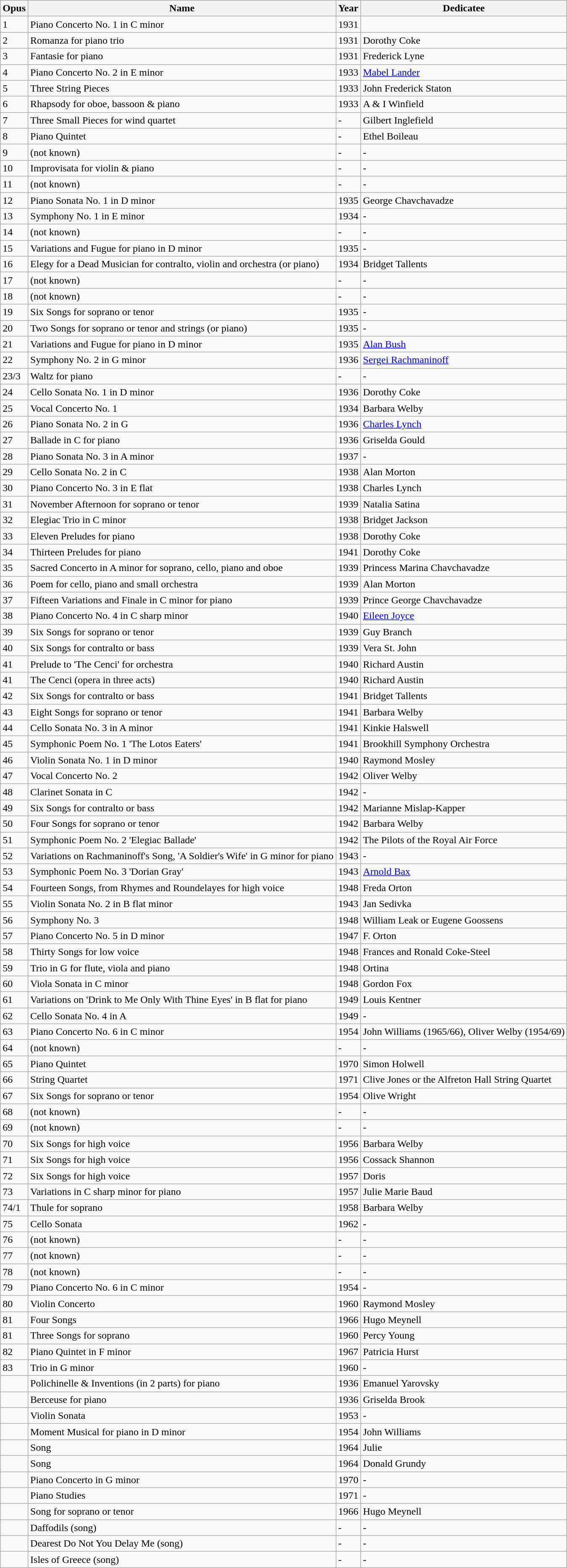<table class="wikitable sortable">
<tr>
<th>Opus</th>
<th>Name</th>
<th>Year</th>
<th>Dedicatee</th>
</tr>
<tr>
<td>1</td>
<td>Piano Concerto No. 1 in C minor</td>
<td>1931</td>
<td></td>
</tr>
<tr>
<td>2</td>
<td>Romanza for piano trio</td>
<td>1931</td>
<td>Dorothy Coke</td>
</tr>
<tr>
<td>3</td>
<td>Fantasie for piano</td>
<td>1931</td>
<td>Frederick Lyne</td>
</tr>
<tr>
<td>4</td>
<td>Piano Concerto No. 2 in E minor</td>
<td>1933</td>
<td><a href='#'>Mabel Lander</a></td>
</tr>
<tr>
<td>5</td>
<td>Three String Pieces</td>
<td>1933</td>
<td>John Frederick Staton</td>
</tr>
<tr>
<td>6</td>
<td>Rhapsody for oboe, bassoon & piano</td>
<td>1933</td>
<td>A & I Winfield</td>
</tr>
<tr>
<td>7</td>
<td>Three Small Pieces for wind quartet</td>
<td>-</td>
<td>Gilbert Inglefield</td>
</tr>
<tr>
<td>8</td>
<td>Piano Quintet</td>
<td>-</td>
<td>Ethel Boileau</td>
</tr>
<tr>
<td>9</td>
<td>(not known)</td>
<td>-</td>
<td>-</td>
</tr>
<tr>
<td>10</td>
<td>Improvisata for violin & piano</td>
<td>-</td>
<td>-</td>
</tr>
<tr>
<td>11</td>
<td>(not known)</td>
<td>-</td>
<td>-</td>
</tr>
<tr>
<td>12</td>
<td>Piano Sonata No. 1 in D minor</td>
<td>1935</td>
<td>George Chavchavadze</td>
</tr>
<tr>
<td>13</td>
<td>Symphony No. 1 in E minor</td>
<td>1934</td>
<td>-</td>
</tr>
<tr>
<td>14</td>
<td>(not known)</td>
<td>-</td>
<td>-</td>
</tr>
<tr>
<td>15</td>
<td>Variations and Fugue for piano in D minor</td>
<td>1935</td>
<td>-</td>
</tr>
<tr>
<td>16</td>
<td>Elegy for a Dead Musician for contralto, violin and orchestra (or piano)</td>
<td>1934</td>
<td>Bridget Tallents</td>
</tr>
<tr>
<td>17</td>
<td>(not known)</td>
<td>-</td>
<td>-</td>
</tr>
<tr>
<td>18</td>
<td>(not known)</td>
<td>-</td>
<td>-</td>
</tr>
<tr>
<td>19</td>
<td>Six Songs for soprano or tenor</td>
<td>1935</td>
<td>-</td>
</tr>
<tr>
<td>20</td>
<td>Two Songs for soprano or tenor and strings (or piano)</td>
<td>1935</td>
<td>-</td>
</tr>
<tr>
<td>21</td>
<td>Variations and Fugue for piano in D minor</td>
<td>1935</td>
<td><a href='#'>Alan Bush</a></td>
</tr>
<tr>
<td>22</td>
<td>Symphony No. 2 in G minor</td>
<td>1936</td>
<td><a href='#'>Sergei Rachmaninoff</a></td>
</tr>
<tr>
<td>23/3</td>
<td>Waltz for piano</td>
<td>-</td>
<td>-</td>
</tr>
<tr>
<td>24</td>
<td>Cello Sonata No. 1 in D minor</td>
<td>1936</td>
<td>Dorothy Coke</td>
</tr>
<tr>
<td>25</td>
<td>Vocal Concerto No. 1</td>
<td>1934</td>
<td>Barbara Welby</td>
</tr>
<tr>
<td>26</td>
<td>Piano Sonata No. 2 in G</td>
<td>1936</td>
<td><a href='#'>Charles Lynch</a></td>
</tr>
<tr>
<td>27</td>
<td>Ballade in C for piano</td>
<td>1936</td>
<td>Griselda Gould</td>
</tr>
<tr>
<td>28</td>
<td>Piano Sonata No. 3 in A minor</td>
<td>1937</td>
<td>-</td>
</tr>
<tr>
<td>29</td>
<td>Cello Sonata No. 2 in C</td>
<td>1938</td>
<td>Alan Morton</td>
</tr>
<tr>
<td>30</td>
<td>Piano Concerto No. 3 in E flat</td>
<td>1938</td>
<td>Charles Lynch</td>
</tr>
<tr>
<td>31</td>
<td>November Afternoon for soprano or tenor</td>
<td>1939</td>
<td>Natalia Satina</td>
</tr>
<tr>
<td>32</td>
<td>Elegiac Trio in C minor</td>
<td>1938</td>
<td>Bridget Jackson</td>
</tr>
<tr>
<td>33</td>
<td>Eleven Preludes for piano</td>
<td>1938</td>
<td>Dorothy Coke</td>
</tr>
<tr>
<td>34</td>
<td>Thirteen Preludes for piano</td>
<td>1941</td>
<td>Dorothy Coke</td>
</tr>
<tr>
<td>35</td>
<td>Sacred Concerto in A minor for soprano, cello, piano and oboe</td>
<td>1939</td>
<td>Princess Marina Chavchavadze</td>
</tr>
<tr>
<td>36</td>
<td>Poem for cello, piano and small orchestra</td>
<td>1939</td>
<td>Alan Morton</td>
</tr>
<tr>
<td>37</td>
<td>Fifteen Variations and Finale in C minor for piano</td>
<td>1939</td>
<td>Prince George Chavchavadze</td>
</tr>
<tr>
<td>38</td>
<td>Piano Concerto No. 4 in C sharp minor</td>
<td>1940</td>
<td><a href='#'>Eileen Joyce</a></td>
</tr>
<tr>
<td>39</td>
<td>Six Songs for soprano or tenor</td>
<td>1939</td>
<td>Guy Branch</td>
</tr>
<tr>
<td>40</td>
<td>Six Songs for contralto or bass</td>
<td>1939</td>
<td>Vera St. John</td>
</tr>
<tr>
<td>41</td>
<td>Prelude to 'The Cenci' for orchestra</td>
<td>1940</td>
<td>Richard Austin</td>
</tr>
<tr>
<td>41</td>
<td>The Cenci (opera in three acts)</td>
<td>1940</td>
<td>Richard Austin</td>
</tr>
<tr>
<td>42</td>
<td>Six Songs for contralto or bass</td>
<td>1941</td>
<td>Bridget Tallents</td>
</tr>
<tr>
<td>43</td>
<td>Eight Songs for soprano or tenor</td>
<td>1941</td>
<td>Barbara Welby</td>
</tr>
<tr>
<td>44</td>
<td>Cello Sonata No. 3 in A minor</td>
<td>1941</td>
<td>Kinkie Halswell</td>
</tr>
<tr>
<td>45</td>
<td>Symphonic Poem No. 1 'The Lotos Eaters'</td>
<td>1941</td>
<td>Brookhill Symphony Orchestra</td>
</tr>
<tr>
<td>46</td>
<td>Violin Sonata No. 1 in D minor</td>
<td>1940</td>
<td>Raymond Mosley</td>
</tr>
<tr>
<td>47</td>
<td>Vocal Concerto No. 2</td>
<td>1942</td>
<td>Oliver Welby</td>
</tr>
<tr>
<td>48</td>
<td>Clarinet Sonata in C</td>
<td>1942</td>
<td>-</td>
</tr>
<tr>
<td>49</td>
<td>Six Songs for contralto or bass</td>
<td>1942</td>
<td>Marianne Mislap-Kapper</td>
</tr>
<tr>
<td>50</td>
<td>Four Songs for soprano or tenor</td>
<td>1942</td>
<td>Barbara Welby</td>
</tr>
<tr>
<td>51</td>
<td>Symphonic Poem No. 2 'Elegiac Ballade'</td>
<td>1942</td>
<td>The Pilots of the Royal Air Force</td>
</tr>
<tr>
<td>52</td>
<td>Variations on Rachmaninoff's Song, 'A Soldier's Wife' in G minor for piano</td>
<td>1943</td>
<td>-</td>
</tr>
<tr>
<td>53</td>
<td>Symphonic Poem No. 3 'Dorian Gray'</td>
<td>1943</td>
<td><a href='#'>Arnold Bax</a></td>
</tr>
<tr>
<td>54</td>
<td>Fourteen Songs, from Rhymes and Roundelayes for high voice</td>
<td>1948</td>
<td>Freda Orton</td>
</tr>
<tr>
<td>55</td>
<td>Violin Sonata No. 2 in B flat minor</td>
<td>1943</td>
<td>Jan Sedivka</td>
</tr>
<tr>
<td>56</td>
<td>Symphony No. 3</td>
<td>1948</td>
<td>William Leak or Eugene Goossens</td>
</tr>
<tr>
<td>57</td>
<td>Piano Concerto No. 5 in D minor</td>
<td>1947</td>
<td>F. Orton</td>
</tr>
<tr>
<td>58</td>
<td>Thirty Songs for low voice</td>
<td>1948</td>
<td>Frances and Ronald Coke-Steel</td>
</tr>
<tr>
<td>59</td>
<td>Trio in G for flute, viola and piano</td>
<td>1948</td>
<td>Ortina</td>
</tr>
<tr>
<td>60</td>
<td>Viola Sonata in C minor</td>
<td>1948</td>
<td>Gordon Fox</td>
</tr>
<tr>
<td>61</td>
<td>Variations on 'Drink to Me Only With Thine Eyes' in B flat for piano</td>
<td>1949</td>
<td>Louis Kentner</td>
</tr>
<tr>
<td>62</td>
<td>Cello Sonata No. 4 in A</td>
<td>1949</td>
<td>-</td>
</tr>
<tr>
<td>63</td>
<td>Piano Concerto No. 6 in C minor</td>
<td>1954</td>
<td>John Williams (1965/66), Oliver Welby (1954/69)</td>
</tr>
<tr>
<td>64</td>
<td>(not known)</td>
<td>-</td>
<td>-</td>
</tr>
<tr>
<td>65</td>
<td>Piano Quintet</td>
<td>1970</td>
<td>Simon Holwell</td>
</tr>
<tr>
<td>66</td>
<td>String Quartet</td>
<td>1971</td>
<td>Clive Jones or the Alfreton Hall String Quartet</td>
</tr>
<tr>
<td>67</td>
<td>Six Songs for soprano or tenor</td>
<td>1954</td>
<td>Olive Wright</td>
</tr>
<tr>
<td>68</td>
<td>(not known)</td>
<td>-</td>
<td>-</td>
</tr>
<tr>
<td>69</td>
<td>(not known)</td>
<td>-</td>
<td>-</td>
</tr>
<tr>
<td>70</td>
<td>Six Songs for high voice</td>
<td>1956</td>
<td>Barbara Welby</td>
</tr>
<tr>
<td>71</td>
<td>Six Songs for high voice</td>
<td>1956</td>
<td>Cossack Shannon</td>
</tr>
<tr>
<td>72</td>
<td>Six Songs for high voice</td>
<td>1957</td>
<td>Doris</td>
</tr>
<tr>
<td>73</td>
<td>Variations in C sharp minor for piano</td>
<td>1957</td>
<td>Julie Marie Baud</td>
</tr>
<tr>
<td>74/1</td>
<td>Thule for soprano</td>
<td>1958</td>
<td>Barbara Welby</td>
</tr>
<tr>
<td>75</td>
<td>Cello Sonata</td>
<td>1962</td>
<td>-</td>
</tr>
<tr>
<td>76</td>
<td>(not known)</td>
<td>-</td>
<td>-</td>
</tr>
<tr>
<td>77</td>
<td>(not known)</td>
<td>-</td>
<td>-</td>
</tr>
<tr>
<td>78</td>
<td>(not known)</td>
<td>-</td>
<td>-</td>
</tr>
<tr>
<td>79</td>
<td>Piano Concerto No. 6 in C minor</td>
<td>1954</td>
<td>-</td>
</tr>
<tr>
<td>80</td>
<td>Violin Concerto</td>
<td>1960</td>
<td>Raymond Mosley</td>
</tr>
<tr>
<td>81</td>
<td>Four Songs</td>
<td>1966</td>
<td>Hugo Meynell</td>
</tr>
<tr>
<td>81</td>
<td>Three Songs for soprano</td>
<td>1960</td>
<td>Percy Young</td>
</tr>
<tr>
<td>82</td>
<td>Piano Quintet in F minor</td>
<td>1967</td>
<td>Patricia Hurst</td>
</tr>
<tr>
<td>83</td>
<td>Trio in G minor</td>
<td>1960</td>
<td>-</td>
</tr>
<tr>
<td></td>
<td>Polichinelle & Inventions (in 2 parts) for piano</td>
<td>1936</td>
<td>Emanuel Yarovsky</td>
</tr>
<tr>
<td></td>
<td>Berceuse for piano</td>
<td>1936</td>
<td>Griselda Brook</td>
</tr>
<tr>
<td></td>
<td>Violin Sonata</td>
<td>1953</td>
<td>-</td>
</tr>
<tr>
<td></td>
<td>Moment Musical for piano in D minor</td>
<td>1954</td>
<td>John Williams</td>
</tr>
<tr>
<td></td>
<td>Song</td>
<td>1964</td>
<td>Julie</td>
</tr>
<tr>
<td></td>
<td>Song</td>
<td>1964</td>
<td>Donald Grundy</td>
</tr>
<tr>
<td></td>
<td>Piano Concerto in G minor</td>
<td>1970</td>
<td>-</td>
</tr>
<tr>
<td></td>
<td>Piano Studies</td>
<td>1971</td>
<td>-</td>
</tr>
<tr>
<td></td>
<td>Song for soprano or tenor</td>
<td>1966</td>
<td>Hugo Meynell</td>
</tr>
<tr>
<td></td>
<td>Daffodils (song)</td>
<td>-</td>
<td>-</td>
</tr>
<tr>
<td></td>
<td>Dearest Do Not You Delay Me (song)</td>
<td>-</td>
<td>-</td>
</tr>
<tr>
<td></td>
<td>Isles of Greece (song)</td>
<td>-</td>
<td>-</td>
</tr>
</table>
